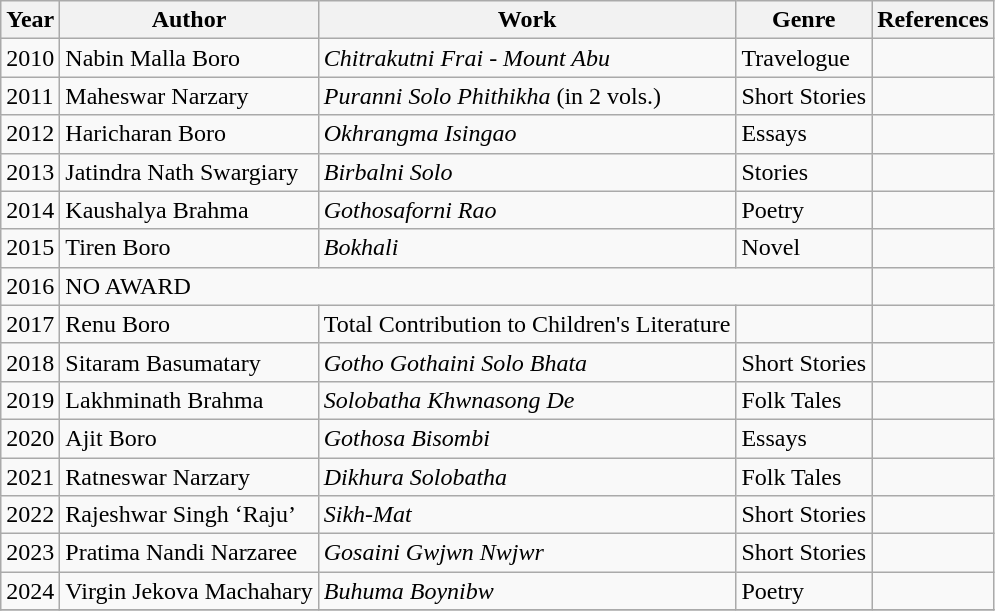<table class="wikitable sortable">
<tr>
<th>Year</th>
<th>Author</th>
<th>Work</th>
<th>Genre</th>
<th class="unsortable">References</th>
</tr>
<tr>
<td>2010</td>
<td>Nabin Malla Boro</td>
<td><em>Chitrakutni Frai - Mount Abu</em></td>
<td>Travelogue</td>
<td></td>
</tr>
<tr>
<td>2011</td>
<td>Maheswar Narzary</td>
<td><em> Puranni Solo Phithikha</em> (in 2 vols.)</td>
<td>Short Stories</td>
<td></td>
</tr>
<tr>
<td>2012</td>
<td>Haricharan Boro</td>
<td><em>Okhrangma Isingao</em></td>
<td>Essays</td>
<td></td>
</tr>
<tr>
<td>2013</td>
<td>Jatindra Nath Swargiary</td>
<td><em>Birbalni Solo</em></td>
<td>Stories</td>
<td></td>
</tr>
<tr>
<td>2014</td>
<td>Kaushalya Brahma</td>
<td><em>Gothosaforni Rao</em></td>
<td>Poetry</td>
<td></td>
</tr>
<tr>
<td>2015</td>
<td>Tiren Boro</td>
<td><em>Bokhali</em></td>
<td>Novel</td>
<td></td>
</tr>
<tr>
<td>2016</td>
<td colspan="3">NO AWARD</td>
<td></td>
</tr>
<tr>
<td>2017</td>
<td>Renu Boro</td>
<td>Total Contribution to Children's Literature</td>
<td></td>
<td></td>
</tr>
<tr>
<td>2018</td>
<td>Sitaram Basumatary</td>
<td><em>Gotho Gothaini Solo Bhata</em></td>
<td>Short Stories</td>
<td></td>
</tr>
<tr>
<td>2019</td>
<td>Lakhminath Brahma</td>
<td><em>Solobatha Khwnasong De</em></td>
<td>Folk Tales</td>
<td></td>
</tr>
<tr>
<td>2020</td>
<td>Ajit Boro</td>
<td><em>Gothosa Bisombi</em></td>
<td>Essays</td>
<td></td>
</tr>
<tr>
<td>2021</td>
<td>Ratneswar Narzary</td>
<td><em>Dikhura Solobatha</em></td>
<td>Folk Tales</td>
<td></td>
</tr>
<tr>
<td>2022</td>
<td>Rajeshwar Singh ‘Raju’</td>
<td><em>Sikh-Mat</em></td>
<td>Short Stories</td>
<td></td>
</tr>
<tr>
<td>2023</td>
<td>Pratima Nandi Narzaree</td>
<td><em>Gosaini Gwjwn Nwjwr</em></td>
<td>Short Stories</td>
<td></td>
</tr>
<tr>
<td>2024</td>
<td>Virgin Jekova Machahary</td>
<td><em>Buhuma Boynibw</em></td>
<td>Poetry</td>
<td></td>
</tr>
<tr>
</tr>
</table>
